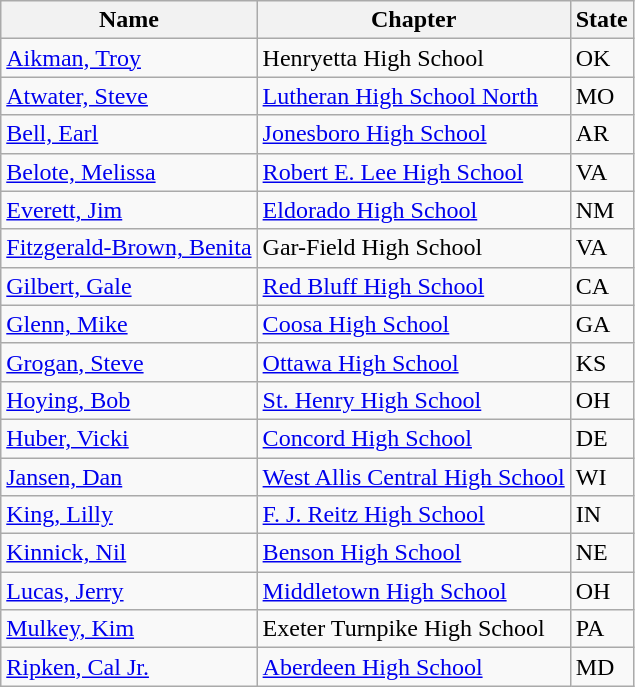<table class="wikitable">
<tr>
<th>Name</th>
<th>Chapter</th>
<th>State</th>
</tr>
<tr>
<td><a href='#'>Aikman, Troy</a></td>
<td>Henryetta High School</td>
<td>OK</td>
</tr>
<tr>
<td><a href='#'>Atwater, Steve</a></td>
<td><a href='#'>Lutheran High School North</a></td>
<td>MO</td>
</tr>
<tr>
<td><a href='#'>Bell, Earl</a></td>
<td><a href='#'>Jonesboro High School</a></td>
<td>AR</td>
</tr>
<tr>
<td><a href='#'>Belote, Melissa</a></td>
<td><a href='#'>Robert E. Lee High School</a></td>
<td>VA</td>
</tr>
<tr>
<td><a href='#'>Everett, Jim</a></td>
<td><a href='#'>Eldorado High School</a></td>
<td>NM</td>
</tr>
<tr>
<td><a href='#'>Fitzgerald-Brown, Benita</a></td>
<td>Gar-Field High School</td>
<td>VA</td>
</tr>
<tr>
<td><a href='#'>Gilbert, Gale</a></td>
<td><a href='#'>Red Bluff High School</a></td>
<td>CA</td>
</tr>
<tr>
<td><a href='#'>Glenn, Mike</a></td>
<td><a href='#'>Coosa High School</a></td>
<td>GA</td>
</tr>
<tr>
<td><a href='#'>Grogan, Steve</a></td>
<td><a href='#'>Ottawa High School</a></td>
<td>KS</td>
</tr>
<tr>
<td><a href='#'>Hoying, Bob</a></td>
<td><a href='#'>St. Henry High School</a></td>
<td>OH</td>
</tr>
<tr>
<td><a href='#'>Huber, Vicki</a></td>
<td><a href='#'>Concord High School</a></td>
<td>DE</td>
</tr>
<tr>
<td><a href='#'>Jansen, Dan</a></td>
<td><a href='#'>West Allis Central High School</a></td>
<td>WI</td>
</tr>
<tr>
<td><a href='#'>King, Lilly</a></td>
<td><a href='#'>F. J. Reitz High School</a></td>
<td>IN</td>
</tr>
<tr>
<td><a href='#'>Kinnick, Nil</a></td>
<td><a href='#'>Benson High School</a></td>
<td>NE</td>
</tr>
<tr>
<td><a href='#'>Lucas, Jerry</a></td>
<td><a href='#'>Middletown High School</a></td>
<td>OH</td>
</tr>
<tr>
<td><a href='#'>Mulkey, Kim</a></td>
<td>Exeter Turnpike High School</td>
<td>PA</td>
</tr>
<tr>
<td><a href='#'>Ripken, Cal Jr.</a></td>
<td><a href='#'>Aberdeen High School</a></td>
<td>MD</td>
</tr>
</table>
